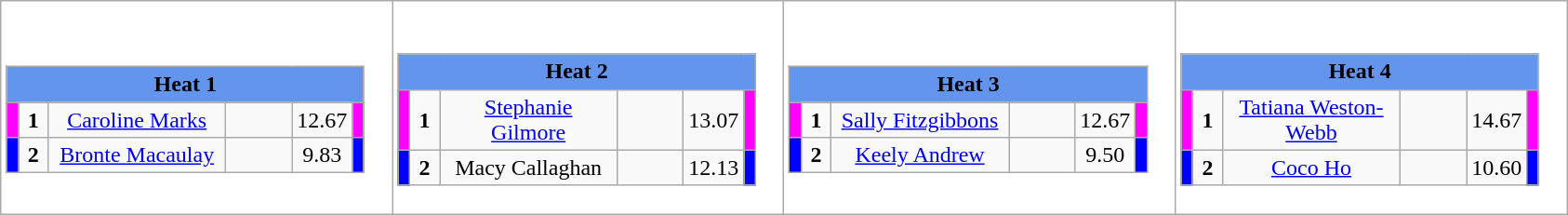<table class="wikitable" style="background:#fff;">
<tr>
<td><div><br><table class="wikitable">
<tr>
<td colspan="6"  style="text-align:center; background:#6495ed;"><strong>Heat 1</strong></td>
</tr>
<tr>
<td style="width:01px; background: fuchsia;"></td>
<td style="width:14px; text-align:center;"><strong>1</strong></td>
<td style="width:120px; text-align:center;"><a href='#'>Caroline Marks</a></td>
<td style="width:40px; text-align:center;"></td>
<td style="width:20px; text-align:center;">12.67</td>
<td style="width:01px; background: fuchsia;"></td>
</tr>
<tr>
<td style="width:01px; background: #00f;"></td>
<td style="width:14px; text-align:center;"><strong>2</strong></td>
<td style="width:120px; text-align:center;"><a href='#'>Bronte Macaulay</a></td>
<td style="width:40px; text-align:center;"></td>
<td style="width:20px; text-align:center;">9.83</td>
<td style="width:01px; background: #00f;"></td>
</tr>
</table>
</div></td>
<td><div><br><table class="wikitable">
<tr>
<td colspan="6"  style="text-align:center; background:#6495ed;"><strong>Heat 2</strong></td>
</tr>
<tr>
<td style="width:01px; background: fuchsia"></td>
<td style="width:14px; text-align:center;"><strong>1</strong></td>
<td style="width:120px; text-align:center;"><a href='#'>Stephanie Gilmore</a></td>
<td style="width:40px; text-align:center;"></td>
<td style="width:20px; text-align:center;">13.07</td>
<td style="width:01px; background: fuchsia"></td>
</tr>
<tr>
<td style="width:01px; background: #00f;"></td>
<td style="width:14px; text-align:center;"><strong>2</strong></td>
<td style="width:120px; text-align:center;">Macy Callaghan</td>
<td style="width:40px; text-align:center;"></td>
<td style="width:20px; text-align:center;">12.13</td>
<td style="width:01px; background: #00f;"></td>
</tr>
</table>
</div></td>
<td><div><br><table class="wikitable">
<tr>
<td colspan="6"  style="text-align:center; background:#6495ed;"><strong>Heat 3</strong></td>
</tr>
<tr>
<td style="width:01px; background: fuchsia"></td>
<td style="width:14px; text-align:center;"><strong>1</strong></td>
<td style="width:120px; text-align:center;"><a href='#'>Sally Fitzgibbons</a></td>
<td style="width:40px; text-align:center;"></td>
<td style="width:20px; text-align:center;">12.67</td>
<td style="width:01px; background: fuchsia"></td>
</tr>
<tr>
<td style="width:01px; background: #00f;"></td>
<td style="width:14px; text-align:center;"><strong>2</strong></td>
<td style="width:120px; text-align:center;"><a href='#'>Keely Andrew</a></td>
<td style="width:40px; text-align:center;"></td>
<td style="width:20px; text-align:center;">9.50</td>
<td style="width:01px; background: #00f;"></td>
</tr>
</table>
</div></td>
<td><div><br><table class="wikitable">
<tr>
<td colspan="6"  style="text-align:center; background:#6495ed;"><strong>Heat 4</strong></td>
</tr>
<tr>
<td style="width:01px; background: fuchsia"></td>
<td style="width:14px; text-align:center;"><strong>1</strong></td>
<td style="width:120px; text-align:center;"><a href='#'>Tatiana Weston-Webb</a></td>
<td style="width:40px; text-align:center;"></td>
<td style="width:20px; text-align:center;">14.67</td>
<td style="width:01px; background: fuchsia"></td>
</tr>
<tr>
<td style="width:01px; background: #00f;"></td>
<td style="width:14px; text-align:center;"><strong>2</strong></td>
<td style="width:120px; text-align:center;"><a href='#'>Coco Ho</a></td>
<td style="width:40px; text-align:center;"></td>
<td style="width:20px; text-align:center;">10.60</td>
<td style="width:01px; background: #00f;"></td>
</tr>
</table>
</div></td>
</tr>
</table>
